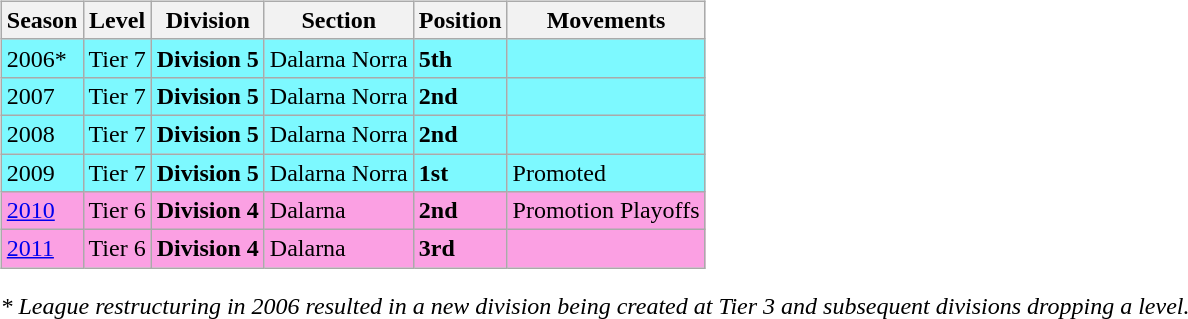<table>
<tr>
<td valign="top" width=0%><br><table class="wikitable">
<tr style="background:#f0f6fa;">
<th><strong>Season</strong></th>
<th><strong>Level</strong></th>
<th><strong>Division</strong></th>
<th><strong>Section</strong></th>
<th><strong>Position</strong></th>
<th><strong>Movements</strong></th>
</tr>
<tr>
<td style="background:#7DF9FF;">2006*</td>
<td style="background:#7DF9FF;">Tier 7</td>
<td style="background:#7DF9FF;"><strong>Division 5</strong></td>
<td style="background:#7DF9FF;">Dalarna Norra</td>
<td style="background:#7DF9FF;"><strong>5th</strong></td>
<td style="background:#7DF9FF;"></td>
</tr>
<tr>
<td style="background:#7DF9FF;">2007</td>
<td style="background:#7DF9FF;">Tier 7</td>
<td style="background:#7DF9FF;"><strong>Division 5</strong></td>
<td style="background:#7DF9FF;">Dalarna Norra</td>
<td style="background:#7DF9FF;"><strong>2nd</strong></td>
<td style="background:#7DF9FF;"></td>
</tr>
<tr>
<td style="background:#7DF9FF;">2008</td>
<td style="background:#7DF9FF;">Tier 7</td>
<td style="background:#7DF9FF;"><strong>Division 5</strong></td>
<td style="background:#7DF9FF;">Dalarna Norra</td>
<td style="background:#7DF9FF;"><strong>2nd</strong></td>
<td style="background:#7DF9FF;"></td>
</tr>
<tr>
<td style="background:#7DF9FF;">2009</td>
<td style="background:#7DF9FF;">Tier 7</td>
<td style="background:#7DF9FF;"><strong>Division 5</strong></td>
<td style="background:#7DF9FF;">Dalarna Norra</td>
<td style="background:#7DF9FF;"><strong>1st</strong></td>
<td style="background:#7DF9FF;">Promoted</td>
</tr>
<tr>
<td style="background:#FBA0E3;"><a href='#'>2010</a></td>
<td style="background:#FBA0E3;">Tier 6</td>
<td style="background:#FBA0E3;"><strong>Division 4</strong></td>
<td style="background:#FBA0E3;">Dalarna</td>
<td style="background:#FBA0E3;"><strong>2nd</strong></td>
<td style="background:#FBA0E3;">Promotion Playoffs</td>
</tr>
<tr>
<td style="background:#FBA0E3;"><a href='#'>2011</a></td>
<td style="background:#FBA0E3;">Tier 6</td>
<td style="background:#FBA0E3;"><strong>Division 4</strong></td>
<td style="background:#FBA0E3;">Dalarna</td>
<td style="background:#FBA0E3;"><strong>3rd</strong></td>
<td style="background:#FBA0E3;"></td>
</tr>
</table>
<em>* League restructuring in 2006 resulted in a new division being created at Tier 3 and subsequent divisions dropping a level.</em>


</td>
</tr>
</table>
